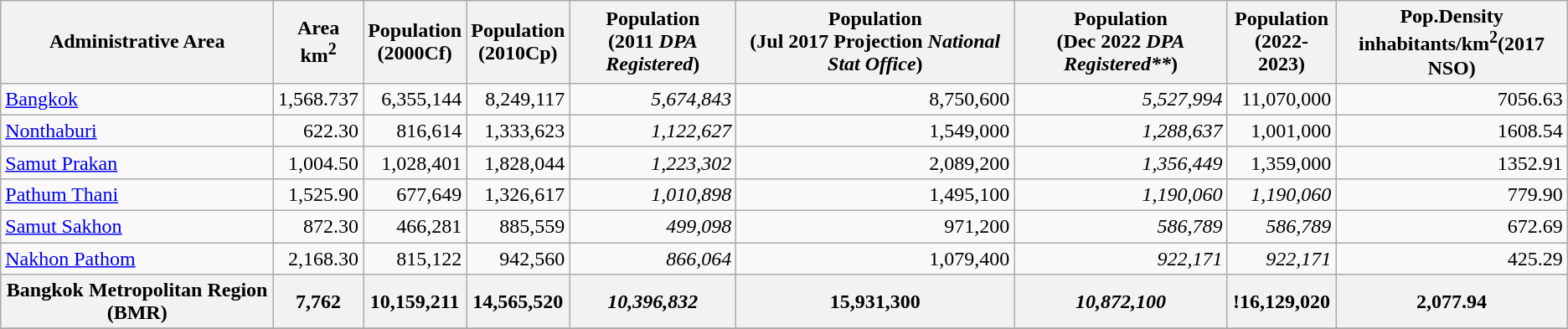<table class="wikitable sortable sticky-header-multi static-row-numbers" style="text-align:right;">
<tr>
<th bgcolor="#efefef">Administrative Area</th>
<th bgcolor="#efefef">Area<br>km<sup>2</sup></th>
<th bgcolor="#efefef">Population<br>(2000Cf)</th>
<th bgcolor="#efefef">Population<br>(2010Cp)</th>
<th bgcolor="#0fefef">Population<br>(2011 <em>DPA Registered</em>)</th>
<th bgcolor="#0fefef">Population<br>(Jul 2017 Projection <em>National Stat Office</em>)</th>
<th bgcolor="#0fefef">Population<br>(Dec 2022 <em>DPA Registered**</em>)</th>
<th>Population<br>(2022-2023)</th>
<th bgcolor="#efefef">Pop.Density<br>inhabitants/km<sup>2</sup>(2017 NSO)</th>
</tr>
<tr align=right>
<td align=left><a href='#'>Bangkok</a> </td>
<td>1,568.737</td>
<td>6,355,144</td>
<td>8,249,117</td>
<td><em>5,674,843</em></td>
<td>8,750,600</td>
<td><em>5,527,994</em></td>
<td>11,070,000</td>
<td>7056.63</td>
</tr>
<tr align=right>
<td align=left><a href='#'>Nonthaburi</a></td>
<td>622.30</td>
<td>816,614</td>
<td>1,333,623</td>
<td><em>1,122,627</em></td>
<td>1,549,000</td>
<td><em>1,288,637</em></td>
<td>1,001,000</td>
<td>1608.54</td>
</tr>
<tr align=right>
<td align=left><a href='#'>Samut Prakan</a></td>
<td>1,004.50</td>
<td>1,028,401</td>
<td>1,828,044</td>
<td><em>1,223,302</em></td>
<td>2,089,200</td>
<td><em>1,356,449</em></td>
<td>1,359,000</td>
<td>1352.91</td>
</tr>
<tr align=right>
<td align=left><a href='#'>Pathum Thani</a></td>
<td>1,525.90</td>
<td>677,649</td>
<td>1,326,617</td>
<td><em>1,010,898</em></td>
<td>1,495,100</td>
<td><em>1,190,060</em></td>
<td><em>1,190,060</em></td>
<td>779.90</td>
</tr>
<tr align=right>
<td align=left><a href='#'>Samut Sakhon</a></td>
<td>872.30</td>
<td>466,281</td>
<td>885,559</td>
<td><em>499,098</em></td>
<td>971,200</td>
<td><em>586,789</em></td>
<td><em>586,789</em></td>
<td>672.69</td>
</tr>
<tr align=right>
<td align=left><a href='#'>Nakhon Pathom</a></td>
<td>2,168.30</td>
<td>815,122</td>
<td>942,560</td>
<td><em>866,064</em></td>
<td>1,079,400</td>
<td><em>922,171</em></td>
<td><em>922,171</em></td>
<td>425.29</td>
</tr>
<tr>
<th>Bangkok Metropolitan Region (BMR)</th>
<th>7,762</th>
<th>10,159,211</th>
<th>14,565,520</th>
<th><em>10,396,832</em></th>
<th>15,931,300</th>
<th><em>10,872,100</em></th>
<th>!16,129,020</th>
<th>2,077.94</th>
</tr>
<tr align=right>
</tr>
</table>
